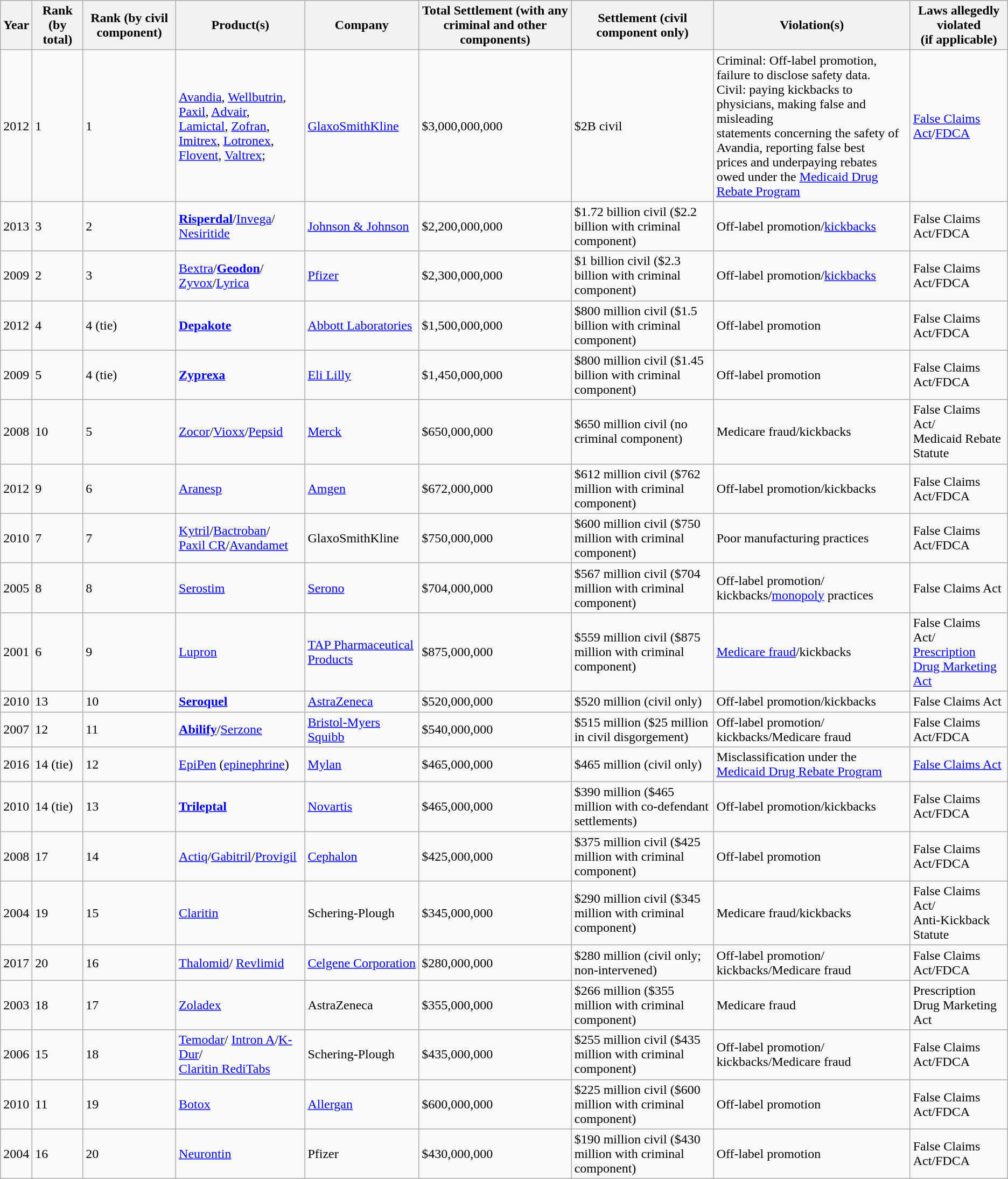<table class="wikitable sortable">
<tr>
<th>Year</th>
<th>Rank (by total)</th>
<th>Rank (by civil component)</th>
<th>Product(s)</th>
<th>Company</th>
<th>Total Settlement (with any criminal and other components)</th>
<th>Settlement (civil component only)</th>
<th class="unsortable">Violation(s)</th>
<th>Laws allegedly violated <br> (if applicable)</th>
</tr>
<tr>
<td>2012</td>
<td>1</td>
<td>1</td>
<td><a href='#'>Avandia</a>, <a href='#'>Wellbutrin</a>,<br> <a href='#'>Paxil</a>, <a href='#'>Advair</a>, <br><a href='#'>Lamictal</a>, <a href='#'>Zofran</a>,<br><a href='#'>Imitrex</a>, <a href='#'>Lotronex</a>, <br><a href='#'>Flovent</a>, <a href='#'>Valtrex</a>;</td>
<td><a href='#'>GlaxoSmithKline</a></td>
<td>$3,000,000,000</td>
<td data-sort-value="2000000000">$2B civil</td>
<td>Criminal: Off-label promotion, failure to disclose safety data. <br>Civil: paying kickbacks to physicians, making false and misleading<br>statements concerning the safety of Avandia, reporting false best<br>prices and underpaying rebates owed under the <a href='#'>Medicaid Drug Rebate Program</a></td>
<td><a href='#'>False Claims Act</a>/<a href='#'>FDCA</a></td>
</tr>
<tr>
<td>2013</td>
<td>3</td>
<td>2</td>
<td><a href='#'><strong>Risperdal</strong></a>/<a href='#'>Invega</a>/ <br> <a href='#'>Nesiritide</a></td>
<td><a href='#'>Johnson & Johnson</a></td>
<td>$2,200,000,000</td>
<td data-sort-value="1720000000">$1.72 billion civil ($2.2 billion with criminal component)</td>
<td>Off-label promotion/<a href='#'>kickbacks</a></td>
<td>False Claims Act/FDCA</td>
</tr>
<tr>
<td>2009</td>
<td>2</td>
<td>3</td>
<td><a href='#'>Bextra</a>/<a href='#'><strong>Geodon</strong></a>/ <br> <a href='#'>Zyvox</a>/<a href='#'>Lyrica</a></td>
<td><a href='#'>Pfizer</a></td>
<td>$2,300,000,000</td>
<td data-sort-value="1000000000">$1 billion civil ($2.3 billion with criminal component)</td>
<td>Off-label promotion/<a href='#'>kickbacks</a></td>
<td>False Claims Act/FDCA</td>
</tr>
<tr>
<td>2012</td>
<td>4</td>
<td>4 (tie)</td>
<td><a href='#'><strong>Depakote</strong></a></td>
<td><a href='#'>Abbott Laboratories</a></td>
<td>$1,500,000,000</td>
<td data-sort-value="800000000">$800 million civil ($1.5 billion with criminal component)</td>
<td>Off-label promotion</td>
<td>False Claims Act/FDCA</td>
</tr>
<tr>
<td>2009</td>
<td>5</td>
<td>4 (tie)</td>
<td><a href='#'><strong>Zyprexa</strong></a></td>
<td><a href='#'>Eli Lilly</a></td>
<td>$1,450,000,000</td>
<td data-sort-value="800000000">$800 million civil ($1.45 billion with criminal component)</td>
<td>Off-label promotion</td>
<td>False Claims Act/FDCA</td>
</tr>
<tr>
<td>2008</td>
<td>10</td>
<td>5</td>
<td><a href='#'>Zocor</a>/<a href='#'>Vioxx</a>/<a href='#'>Pepsid</a></td>
<td><a href='#'>Merck</a></td>
<td>$650,000,000</td>
<td data-sort-value="650000000">$650 million civil (no criminal component)</td>
<td>Medicare fraud/kickbacks</td>
<td>False Claims Act/ <br> Medicaid Rebate Statute</td>
</tr>
<tr>
<td>2012</td>
<td>9</td>
<td>6</td>
<td><a href='#'>Aranesp</a></td>
<td><a href='#'>Amgen</a></td>
<td>$672,000,000</td>
<td data-sort-value="612000000">$612 million civil ($762 million with criminal component)</td>
<td>Off-label promotion/kickbacks</td>
<td>False Claims Act/FDCA</td>
</tr>
<tr>
<td>2010</td>
<td>7</td>
<td>7</td>
<td><a href='#'>Kytril</a>/<a href='#'>Bactroban</a>/ <br> <a href='#'>Paxil CR</a>/<a href='#'>Avandamet</a></td>
<td>GlaxoSmithKline</td>
<td>$750,000,000</td>
<td data-sort-value="600000000">$600 million civil ($750 million with criminal component)</td>
<td>Poor manufacturing practices</td>
<td>False Claims Act/FDCA</td>
</tr>
<tr>
<td>2005</td>
<td>8</td>
<td>8</td>
<td><a href='#'>Serostim</a></td>
<td><a href='#'>Serono</a></td>
<td>$704,000,000</td>
<td data-sort-value="567000000">$567 million civil ($704 million with criminal component)</td>
<td>Off-label promotion/ <br> kickbacks/<a href='#'>monopoly</a> practices</td>
<td>False Claims Act</td>
</tr>
<tr>
<td>2001</td>
<td>6</td>
<td>9</td>
<td><a href='#'>Lupron</a></td>
<td><a href='#'>TAP Pharmaceutical Products</a></td>
<td>$875,000,000</td>
<td data-sort-value="559000000">$559 million civil ($875 million with criminal component)</td>
<td><a href='#'>Medicare fraud</a>/kickbacks</td>
<td>False Claims Act/ <br> <a href='#'>Prescription Drug Marketing Act</a></td>
</tr>
<tr>
<td>2010</td>
<td>13</td>
<td>10</td>
<td><a href='#'><strong>Seroquel</strong></a></td>
<td><a href='#'>AstraZeneca</a></td>
<td>$520,000,000</td>
<td data-sort-value="520000000">$520 million (civil only)</td>
<td>Off-label promotion/kickbacks</td>
<td>False Claims Act</td>
</tr>
<tr>
<td>2007</td>
<td>12</td>
<td>11</td>
<td><a href='#'><strong>Abilify</strong></a>/<a href='#'>Serzone</a></td>
<td><a href='#'>Bristol-Myers Squibb</a></td>
<td>$540,000,000</td>
<td data-sort-value="515000000">$515 million ($25 million in civil disgorgement)</td>
<td>Off-label promotion/ <br> kickbacks/Medicare fraud</td>
<td>False Claims Act/FDCA</td>
</tr>
<tr>
<td>2016</td>
<td>14 (tie)</td>
<td>12</td>
<td><a href='#'>EpiPen</a> (<a href='#'>epinephrine</a>)</td>
<td><a href='#'>Mylan</a></td>
<td>$465,000,000</td>
<td data-sort-value="465000000">$465 million (civil only)</td>
<td>Misclassification under the <a href='#'>Medicaid Drug Rebate Program</a></td>
<td><a href='#'>False Claims Act</a></td>
</tr>
<tr>
<td>2010</td>
<td>14 (tie)</td>
<td>13</td>
<td><a href='#'><strong>Trileptal</strong></a></td>
<td><a href='#'>Novartis</a></td>
<td>$465,000,000</td>
<td data-sort-value="390000000">$390 million ($465 million with co-defendant settlements)</td>
<td>Off-label promotion/kickbacks</td>
<td>False Claims Act/FDCA</td>
</tr>
<tr>
<td>2008</td>
<td>17</td>
<td>14</td>
<td><a href='#'>Actiq</a>/<a href='#'>Gabitril</a>/<a href='#'>Provigil</a></td>
<td><a href='#'>Cephalon</a></td>
<td>$425,000,000</td>
<td data-sort-value="375000000">$375 million civil ($425 million with criminal component)</td>
<td>Off-label promotion</td>
<td>False Claims Act/FDCA</td>
</tr>
<tr>
<td>2004</td>
<td>19</td>
<td>15</td>
<td><a href='#'>Claritin</a></td>
<td>Schering-Plough</td>
<td>$345,000,000</td>
<td data-sort-value="290000000">$290 million civil ($345 million with criminal component)</td>
<td>Medicare fraud/kickbacks</td>
<td>False Claims Act/ <br> Anti-Kickback Statute</td>
</tr>
<tr>
<td>2017</td>
<td>20</td>
<td>16</td>
<td><a href='#'>Thalomid</a>/ <a href='#'>Revlimid</a></td>
<td><a href='#'>Celgene Corporation</a></td>
<td>$280,000,000</td>
<td data-sort-value="280000000">$280 million (civil only; non-intervened)</td>
<td>Off-label promotion/ <br> kickbacks/Medicare fraud</td>
<td>False Claims Act/FDCA</td>
</tr>
<tr>
<td>2003</td>
<td>18</td>
<td>17</td>
<td><a href='#'>Zoladex</a></td>
<td>AstraZeneca</td>
<td>$355,000,000</td>
<td data-sort-value="266000000">$266 million ($355 million with criminal component)</td>
<td>Medicare fraud</td>
<td>Prescription Drug Marketing Act</td>
</tr>
<tr>
<td>2006</td>
<td>15</td>
<td>18</td>
<td><a href='#'>Temodar</a>/ <a href='#'>Intron A</a>/<a href='#'>K-Dur</a>/ <br> <a href='#'>Claritin RediTabs</a></td>
<td>Schering-Plough</td>
<td>$435,000,000</td>
<td data-sort-value="255000000">$255 million civil ($435 million with criminal component)</td>
<td>Off-label promotion/ <br> kickbacks/Medicare fraud</td>
<td>False Claims Act/FDCA</td>
</tr>
<tr>
<td>2010</td>
<td>11</td>
<td>19</td>
<td><a href='#'>Botox</a></td>
<td><a href='#'>Allergan</a></td>
<td>$600,000,000</td>
<td data-sort-value="225000000">$225 million civil ($600 million with criminal component)</td>
<td>Off-label promotion</td>
<td>False Claims Act/FDCA</td>
</tr>
<tr>
<td>2004</td>
<td>16</td>
<td>20</td>
<td><a href='#'>Neurontin</a></td>
<td>Pfizer</td>
<td>$430,000,000</td>
<td data-sort-value="190000000">$190 million civil ($430 million with criminal component)</td>
<td>Off-label promotion</td>
<td>False Claims Act/FDCA</td>
</tr>
</table>
